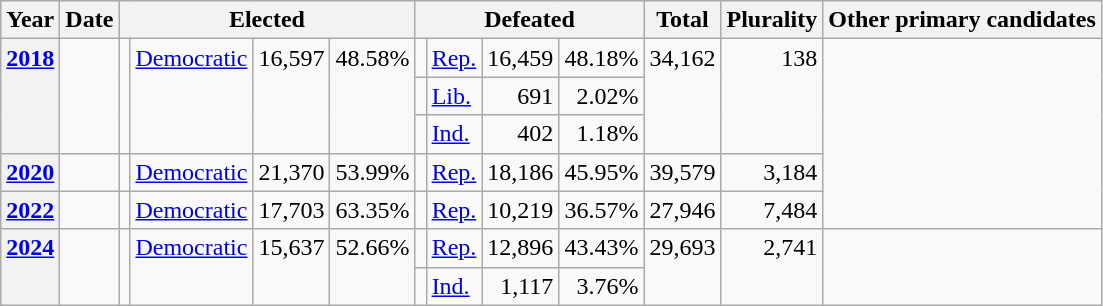<table class=wikitable>
<tr>
<th>Year</th>
<th>Date</th>
<th ! colspan="4">Elected</th>
<th ! colspan="4">Defeated</th>
<th>Total</th>
<th>Plurality</th>
<th>Other primary candidates</th>
</tr>
<tr>
<th rowspan="3" valign="top"><a href='#'>2018</a></th>
<td rowspan="3" valign="top"></td>
<td rowspan="3" valign="top"></td>
<td rowspan="3" valign="top" ><a href='#'>Democratic</a></td>
<td rowspan="3" valign="top" align="right">16,597</td>
<td rowspan="3" valign="top" align="right">48.58%</td>
<td valign="top"></td>
<td valign="top" ><a href='#'>Rep.</a></td>
<td valign="top" align="right">16,459</td>
<td valign="top" align="right">48.18%</td>
<td rowspan="3" valign="top" align="right">34,162</td>
<td rowspan="3" valign="top" align="right">138</td>
</tr>
<tr>
<td valign="top"></td>
<td valign="top" ><a href='#'>Lib.</a></td>
<td valign="top" align="right">691</td>
<td valign="top" align="right">2.02%</td>
</tr>
<tr>
<td valign="top"></td>
<td valign="top" ><a href='#'>Ind.</a></td>
<td valign="top" align="right">402</td>
<td valign="top" align="right">1.18%</td>
</tr>
<tr>
<th valign="top"><a href='#'>2020</a></th>
<td valign="top"></td>
<td valign="top"></td>
<td valign="top" ><a href='#'>Democratic</a></td>
<td valign="top" align="right">21,370</td>
<td valign="top" align="right">53.99%</td>
<td valign="top"></td>
<td valign="top" ><a href='#'>Rep.</a></td>
<td valign="top" align="right">18,186</td>
<td valign="top" align="right">45.95%</td>
<td valign="top" align="right">39,579</td>
<td valign="top" align="right">3,184</td>
</tr>
<tr>
<th valign="top"><a href='#'>2022</a></th>
<td valign="top"></td>
<td valign="top"></td>
<td valign="top" ><a href='#'>Democratic</a></td>
<td valign="top" align="right">17,703</td>
<td valign="top" align="right">63.35%</td>
<td valign="top"></td>
<td valign="top" ><a href='#'>Rep.</a></td>
<td valign="top" align="right">10,219</td>
<td valign="top" align="right">36.57%</td>
<td valign="top" align="right">27,946</td>
<td valign="top" align="right">7,484</td>
</tr>
<tr>
<th rowspan="2" valign="top"><a href='#'>2024</a></th>
<td rowspan="2" valign="top"></td>
<td rowspan="2" valign="top"></td>
<td rowspan="2" valign="top" ><a href='#'>Democratic</a></td>
<td rowspan="2" valign="top" align="right">15,637</td>
<td rowspan="2" valign="top" align="right">52.66%</td>
<td valign="top"></td>
<td valign="top" ><a href='#'>Rep.</a></td>
<td valign="top" align="right">12,896</td>
<td valign="top" align="right">43.43%</td>
<td rowspan="2" valign="top" align="right">29,693</td>
<td rowspan="2" valign="top" align="right">2,741</td>
<td rowspan="2" valign="top"></td>
</tr>
<tr>
<td valign="top"></td>
<td valign="top" ><a href='#'>Ind.</a></td>
<td valign="top" align="right">1,117</td>
<td valign="top" align="right">3.76%</td>
</tr>
</table>
